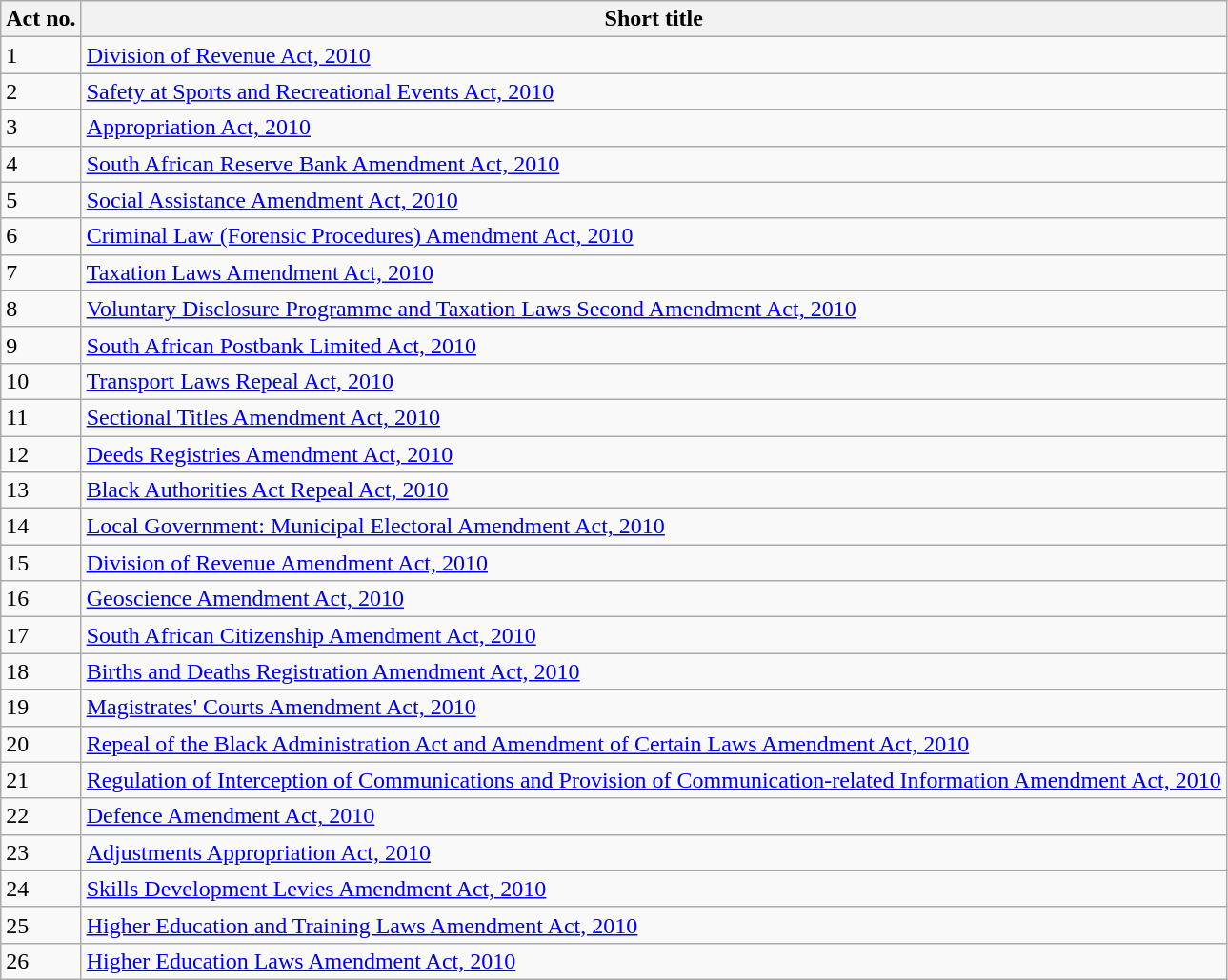<table class="wikitable sortable">
<tr>
<th>Act no.</th>
<th>Short title</th>
</tr>
<tr>
<td>1</td>
<td><a href='#'>Division of Revenue Act, 2010</a></td>
</tr>
<tr>
<td>2</td>
<td><a href='#'>Safety at Sports and Recreational Events Act, 2010</a></td>
</tr>
<tr>
<td>3</td>
<td><a href='#'>Appropriation Act, 2010</a></td>
</tr>
<tr>
<td>4</td>
<td><a href='#'>South African Reserve Bank Amendment Act, 2010</a></td>
</tr>
<tr>
<td>5</td>
<td><a href='#'>Social Assistance Amendment Act, 2010</a></td>
</tr>
<tr>
<td>6</td>
<td><a href='#'>Criminal Law (Forensic Procedures) Amendment Act, 2010</a></td>
</tr>
<tr>
<td>7</td>
<td><a href='#'>Taxation Laws Amendment Act, 2010</a></td>
</tr>
<tr>
<td>8</td>
<td><a href='#'>Voluntary Disclosure Programme and Taxation Laws Second Amendment Act, 2010</a></td>
</tr>
<tr>
<td>9</td>
<td><a href='#'>South African Postbank Limited Act, 2010</a></td>
</tr>
<tr>
<td>10</td>
<td><a href='#'>Transport Laws Repeal Act, 2010</a></td>
</tr>
<tr>
<td>11</td>
<td><a href='#'>Sectional Titles Amendment Act, 2010</a></td>
</tr>
<tr>
<td>12</td>
<td><a href='#'>Deeds Registries Amendment Act, 2010</a></td>
</tr>
<tr>
<td>13</td>
<td><a href='#'>Black Authorities Act Repeal Act, 2010</a></td>
</tr>
<tr>
<td>14</td>
<td><a href='#'>Local Government: Municipal Electoral Amendment Act, 2010</a></td>
</tr>
<tr>
<td>15</td>
<td><a href='#'>Division of Revenue Amendment Act, 2010</a></td>
</tr>
<tr>
<td>16</td>
<td><a href='#'>Geoscience Amendment Act, 2010</a></td>
</tr>
<tr>
<td>17</td>
<td><a href='#'>South African Citizenship Amendment Act, 2010</a></td>
</tr>
<tr>
<td>18</td>
<td><a href='#'>Births and Deaths Registration Amendment Act, 2010</a></td>
</tr>
<tr>
<td>19</td>
<td><a href='#'>Magistrates' Courts Amendment Act, 2010</a></td>
</tr>
<tr>
<td>20</td>
<td><a href='#'>Repeal of the Black Administration Act and Amendment of Certain Laws Amendment Act, 2010</a></td>
</tr>
<tr>
<td>21</td>
<td><a href='#'>Regulation of Interception of Communications and Provision of Communication-related Information Amendment Act, 2010</a></td>
</tr>
<tr>
<td>22</td>
<td><a href='#'>Defence Amendment Act, 2010</a></td>
</tr>
<tr>
<td>23</td>
<td><a href='#'>Adjustments Appropriation Act, 2010</a></td>
</tr>
<tr>
<td>24</td>
<td><a href='#'>Skills Development Levies Amendment Act, 2010</a></td>
</tr>
<tr>
<td>25</td>
<td><a href='#'>Higher Education and Training Laws Amendment Act, 2010</a></td>
</tr>
<tr>
<td>26</td>
<td><a href='#'>Higher Education Laws Amendment Act, 2010</a></td>
</tr>
</table>
